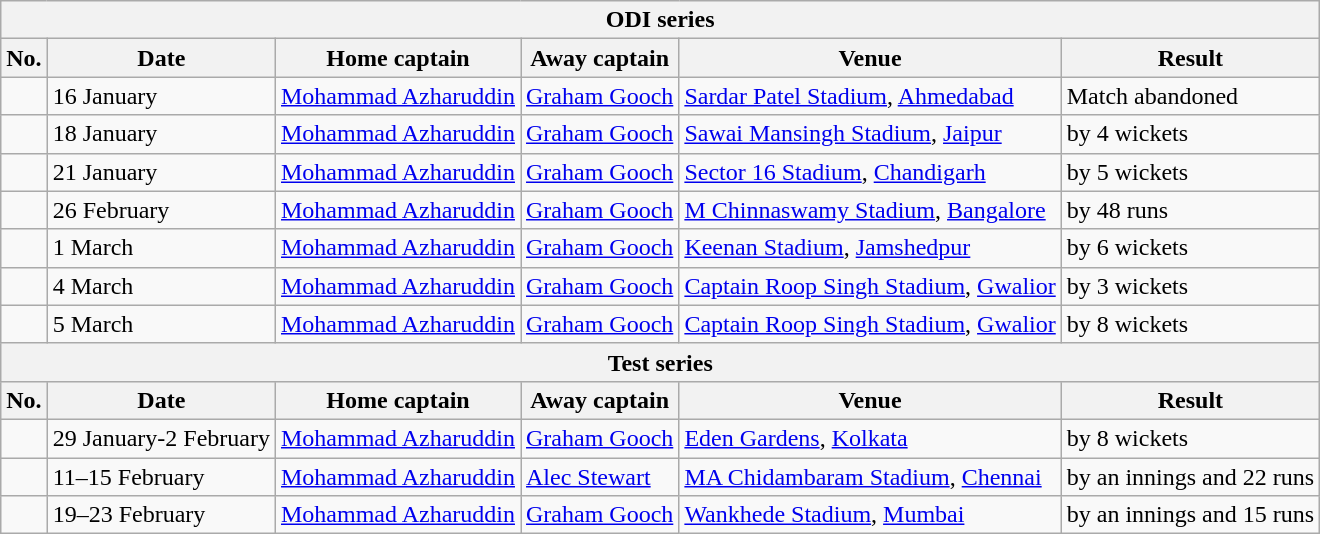<table class="wikitable">
<tr>
<th colspan="9">ODI series</th>
</tr>
<tr>
<th>No.</th>
<th>Date</th>
<th>Home captain</th>
<th>Away captain</th>
<th>Venue</th>
<th>Result</th>
</tr>
<tr>
<td></td>
<td>16 January</td>
<td><a href='#'>Mohammad Azharuddin</a></td>
<td><a href='#'>Graham Gooch</a></td>
<td><a href='#'>Sardar Patel Stadium</a>, <a href='#'>Ahmedabad</a></td>
<td>Match abandoned</td>
</tr>
<tr>
<td></td>
<td>18 January</td>
<td><a href='#'>Mohammad Azharuddin</a></td>
<td><a href='#'>Graham Gooch</a></td>
<td><a href='#'>Sawai Mansingh Stadium</a>, <a href='#'>Jaipur</a></td>
<td> by 4 wickets</td>
</tr>
<tr>
<td></td>
<td>21 January</td>
<td><a href='#'>Mohammad Azharuddin</a></td>
<td><a href='#'>Graham Gooch</a></td>
<td><a href='#'>Sector 16 Stadium</a>, <a href='#'>Chandigarh</a></td>
<td> by 5 wickets</td>
</tr>
<tr>
<td></td>
<td>26 February</td>
<td><a href='#'>Mohammad Azharuddin</a></td>
<td><a href='#'>Graham Gooch</a></td>
<td><a href='#'>M Chinnaswamy Stadium</a>, <a href='#'>Bangalore</a></td>
<td> by 48 runs</td>
</tr>
<tr>
<td></td>
<td>1 March</td>
<td><a href='#'>Mohammad Azharuddin</a></td>
<td><a href='#'>Graham Gooch</a></td>
<td><a href='#'>Keenan Stadium</a>, <a href='#'>Jamshedpur</a></td>
<td> by 6 wickets</td>
</tr>
<tr>
<td></td>
<td>4 March</td>
<td><a href='#'>Mohammad Azharuddin</a></td>
<td><a href='#'>Graham Gooch</a></td>
<td><a href='#'>Captain Roop Singh Stadium</a>, <a href='#'>Gwalior</a></td>
<td> by 3 wickets</td>
</tr>
<tr>
<td></td>
<td>5 March</td>
<td><a href='#'>Mohammad Azharuddin</a></td>
<td><a href='#'>Graham Gooch</a></td>
<td><a href='#'>Captain Roop Singh Stadium</a>, <a href='#'>Gwalior</a></td>
<td> by 8 wickets</td>
</tr>
<tr>
<th colspan="9">Test series</th>
</tr>
<tr>
<th>No.</th>
<th>Date</th>
<th>Home captain</th>
<th>Away captain</th>
<th>Venue</th>
<th>Result</th>
</tr>
<tr>
<td></td>
<td>29 January-2 February</td>
<td><a href='#'>Mohammad Azharuddin</a></td>
<td><a href='#'>Graham Gooch</a></td>
<td><a href='#'>Eden Gardens</a>, <a href='#'>Kolkata</a></td>
<td> by 8 wickets</td>
</tr>
<tr>
<td></td>
<td>11–15 February</td>
<td><a href='#'>Mohammad Azharuddin</a></td>
<td><a href='#'>Alec Stewart</a></td>
<td><a href='#'>MA Chidambaram Stadium</a>, <a href='#'>Chennai</a></td>
<td> by an innings and 22 runs</td>
</tr>
<tr>
<td></td>
<td>19–23 February</td>
<td><a href='#'>Mohammad Azharuddin</a></td>
<td><a href='#'>Graham Gooch</a></td>
<td><a href='#'>Wankhede Stadium</a>, <a href='#'>Mumbai</a></td>
<td> by an innings and 15 runs</td>
</tr>
</table>
